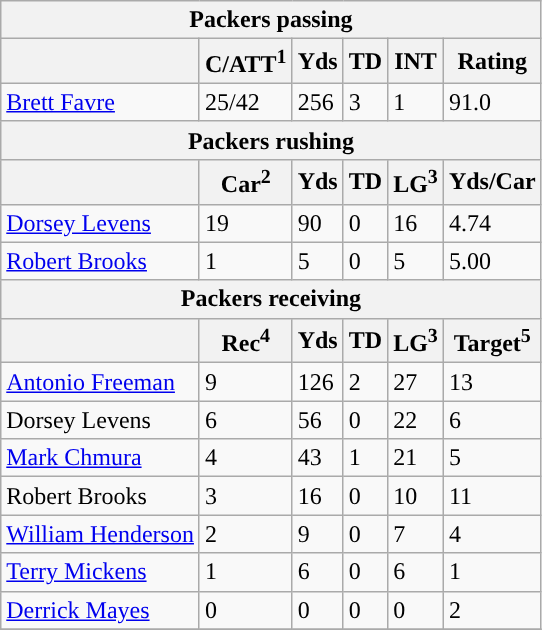<table class="wikitable">
<tr>
<th colspan="6">Packers passing</th>
</tr>
<tr>
<th></th>
<th>C/ATT<sup>1</sup></th>
<th>Yds</th>
<th>TD</th>
<th>INT</th>
<th>Rating</th>
</tr>
<tr>
<td><a href='#'>Brett Favre</a></td>
<td>25/42</td>
<td>256</td>
<td>3</td>
<td>1</td>
<td>91.0</td>
</tr>
<tr>
<th colspan="6">Packers rushing</th>
</tr>
<tr>
<th></th>
<th>Car<sup>2</sup></th>
<th>Yds</th>
<th>TD</th>
<th>LG<sup>3</sup></th>
<th>Yds/Car</th>
</tr>
<tr>
<td><a href='#'>Dorsey Levens</a></td>
<td>19</td>
<td>90</td>
<td>0</td>
<td>16</td>
<td>4.74</td>
</tr>
<tr>
<td><a href='#'>Robert Brooks</a></td>
<td>1</td>
<td>5</td>
<td>0</td>
<td>5</td>
<td>5.00</td>
</tr>
<tr>
<th colspan="6">Packers receiving</th>
</tr>
<tr>
<th></th>
<th>Rec<sup>4</sup></th>
<th>Yds</th>
<th>TD</th>
<th>LG<sup>3</sup></th>
<th>Target<sup>5</sup></th>
</tr>
<tr>
<td><a href='#'>Antonio Freeman</a></td>
<td>9</td>
<td>126</td>
<td>2</td>
<td>27</td>
<td>13</td>
</tr>
<tr>
<td>Dorsey Levens</td>
<td>6</td>
<td>56</td>
<td>0</td>
<td>22</td>
<td>6</td>
</tr>
<tr>
<td><a href='#'>Mark Chmura</a></td>
<td>4</td>
<td>43</td>
<td>1</td>
<td>21</td>
<td>5</td>
</tr>
<tr>
<td>Robert Brooks</td>
<td>3</td>
<td>16</td>
<td>0</td>
<td>10</td>
<td>11</td>
</tr>
<tr>
<td><a href='#'>William Henderson</a></td>
<td>2</td>
<td>9</td>
<td>0</td>
<td>7</td>
<td>4</td>
</tr>
<tr>
<td><a href='#'>Terry Mickens</a></td>
<td>1</td>
<td>6</td>
<td>0</td>
<td>6</td>
<td>1</td>
</tr>
<tr>
<td><a href='#'>Derrick Mayes</a></td>
<td>0</td>
<td>0</td>
<td>0</td>
<td>0</td>
<td>2</td>
</tr>
<tr>
</tr>
</table>
